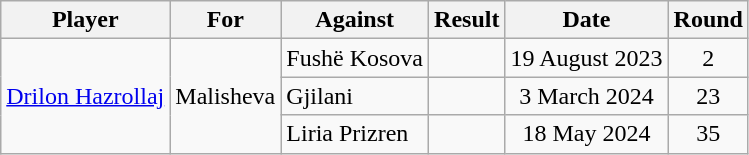<table class="wikitable">
<tr>
<th>Player</th>
<th>For</th>
<th>Against</th>
<th>Result</th>
<th>Date</th>
<th>Round</th>
</tr>
<tr>
<td rowspan="3"> <a href='#'>Drilon Hazrollaj</a></td>
<td rowspan="3">Malisheva</td>
<td>Fushë Kosova</td>
<td align="center"></td>
<td align="center">19 August 2023</td>
<td align="center">2</td>
</tr>
<tr>
<td>Gjilani</td>
<td align="center"></td>
<td align="center">3 March 2024</td>
<td align="center">23</td>
</tr>
<tr>
<td>Liria Prizren</td>
<td align="center"></td>
<td align="center">18 May 2024</td>
<td align="center">35</td>
</tr>
</table>
